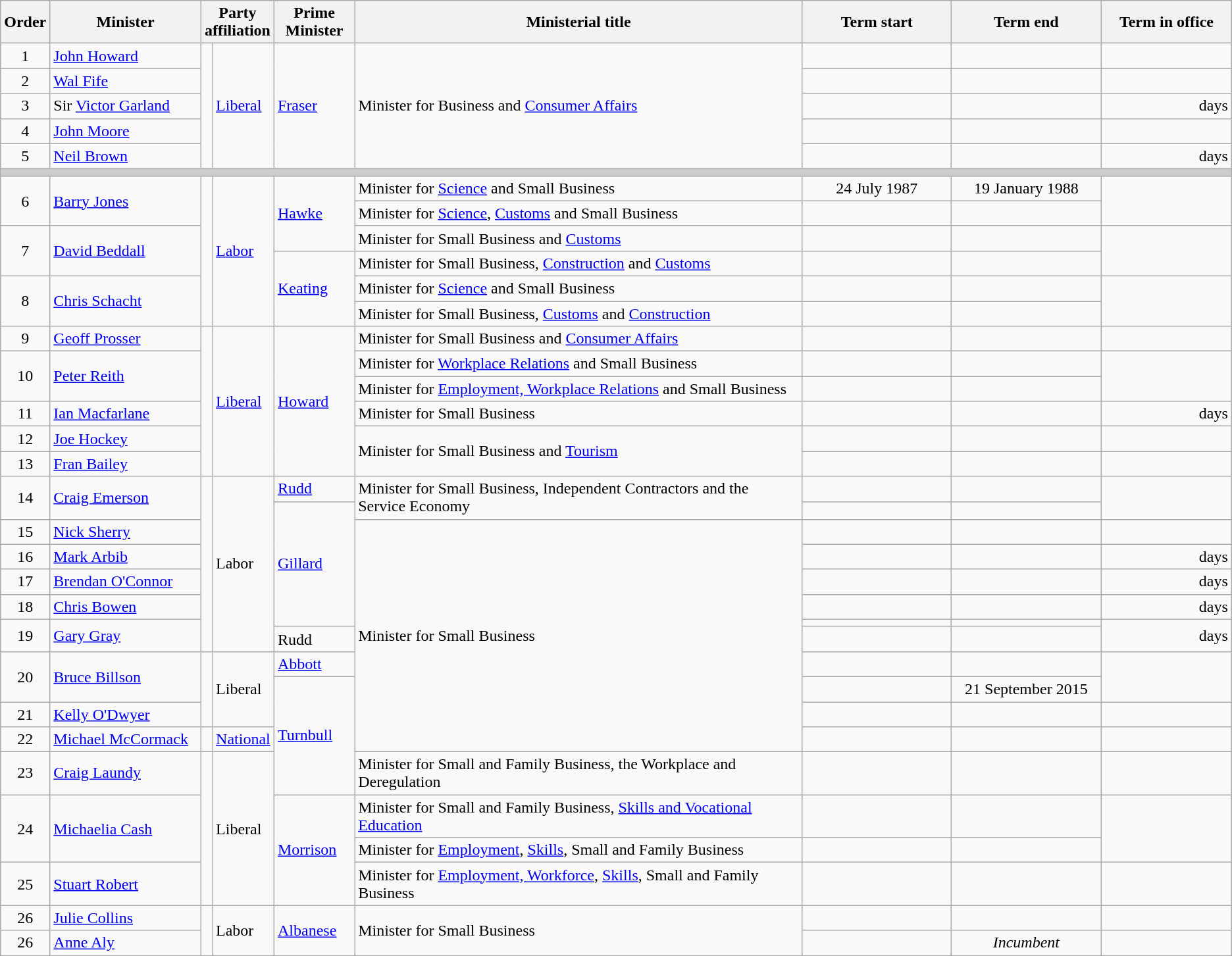<table class="wikitable">
<tr>
<th width=5>Order</th>
<th width=150>Minister</th>
<th width=70 colspan="2">Party affiliation</th>
<th width=75>Prime Minister</th>
<th width=470>Ministerial title</th>
<th width=150>Term start</th>
<th width=150>Term end</th>
<th width=130>Term in office</th>
</tr>
<tr>
<td align=center>1</td>
<td><a href='#'>John Howard</a></td>
<td rowspan="5" ></td>
<td rowspan = "5"><a href='#'>Liberal</a></td>
<td rowspan=5><a href='#'>Fraser</a></td>
<td rowspan=5>Minister for Business and <a href='#'>Consumer Affairs</a></td>
<td align=center></td>
<td align=center></td>
<td align=right></td>
</tr>
<tr>
<td align=center>2</td>
<td><a href='#'>Wal Fife</a></td>
<td align=center></td>
<td align=center></td>
<td align=right></td>
</tr>
<tr>
<td align=center>3</td>
<td>Sir <a href='#'>Victor Garland</a></td>
<td align=center></td>
<td align=center></td>
<td align=right> days</td>
</tr>
<tr>
<td align=center>4</td>
<td><a href='#'>John Moore</a></td>
<td align=center></td>
<td align=center></td>
<td align=right></td>
</tr>
<tr>
<td align=center>5</td>
<td><a href='#'>Neil Brown</a></td>
<td align=center></td>
<td align=center></td>
<td align=right> days</td>
</tr>
<tr>
<th colspan=9 style="background: #cccccc;"></th>
</tr>
<tr>
<td rowspan=2 align=center>6</td>
<td rowspan=2><a href='#'>Barry Jones</a></td>
<td rowspan=6 > </td>
<td rowspan=6><a href='#'>Labor</a></td>
<td rowspan=3><a href='#'>Hawke</a></td>
<td>Minister for <a href='#'>Science</a> and Small Business</td>
<td align=center>24 July 1987</td>
<td align=center>19 January 1988</td>
<td rowspan=2 align=right></td>
</tr>
<tr>
<td>Minister for <a href='#'>Science</a>, <a href='#'>Customs</a> and Small Business</td>
<td align=center></td>
<td align=center></td>
</tr>
<tr>
<td rowspan=2 align=center>7</td>
<td rowspan=2><a href='#'>David Beddall</a></td>
<td>Minister for Small Business and <a href='#'>Customs</a></td>
<td align=center></td>
<td align=center></td>
<td rowspan=2 align=right></td>
</tr>
<tr>
<td rowspan=3><a href='#'>Keating</a></td>
<td>Minister for Small Business, <a href='#'>Construction</a> and <a href='#'>Customs</a></td>
<td align=center></td>
<td align=center></td>
</tr>
<tr>
<td rowspan=2 align=center>8</td>
<td rowspan=2><a href='#'>Chris Schacht</a></td>
<td>Minister for <a href='#'>Science</a> and Small Business</td>
<td align=center></td>
<td align=center></td>
<td rowspan=2 align=right></td>
</tr>
<tr>
<td>Minister for Small Business, <a href='#'>Customs</a> and <a href='#'>Construction</a></td>
<td align=center></td>
<td align=center></td>
</tr>
<tr>
<td align=center>9</td>
<td><a href='#'>Geoff Prosser</a></td>
<td rowspan=6 > </td>
<td rowspan=6><a href='#'>Liberal</a></td>
<td rowspan=6><a href='#'>Howard</a></td>
<td>Minister for Small Business and <a href='#'>Consumer Affairs</a></td>
<td align=center></td>
<td align=center></td>
<td align=right></td>
</tr>
<tr>
<td rowspan=2 align=center>10</td>
<td rowspan=2><a href='#'>Peter Reith</a></td>
<td>Minister for <a href='#'>Workplace Relations</a> and Small Business</td>
<td align=center></td>
<td align=center></td>
<td rowspan=2 align=right><strong></strong></td>
</tr>
<tr>
<td>Minister for <a href='#'>Employment, Workplace Relations</a> and Small Business</td>
<td align=center></td>
<td align=center></td>
</tr>
<tr>
<td align=center>11</td>
<td><a href='#'>Ian Macfarlane</a></td>
<td>Minister for Small Business</td>
<td align=center></td>
<td align=center></td>
<td align=right> days</td>
</tr>
<tr>
<td align=center>12</td>
<td><a href='#'>Joe Hockey</a></td>
<td rowspan=2>Minister for Small Business and <a href='#'>Tourism</a></td>
<td align=center></td>
<td align=center></td>
<td align=right></td>
</tr>
<tr>
<td align=center>13</td>
<td><a href='#'>Fran Bailey</a></td>
<td align=center></td>
<td align=center></td>
<td align=right></td>
</tr>
<tr>
<td rowspan=2 align=center>14</td>
<td rowspan=2><a href='#'>Craig Emerson</a></td>
<td rowspan=8 > </td>
<td rowspan=8>Labor</td>
<td><a href='#'>Rudd</a></td>
<td rowspan=2>Minister for Small Business, Independent Contractors and the Service Economy</td>
<td align=center></td>
<td align=center></td>
<td rowspan=2 align=right></td>
</tr>
<tr>
<td rowspan=6><a href='#'>Gillard</a></td>
<td align=center></td>
<td align=center></td>
</tr>
<tr>
<td align=center>15</td>
<td><a href='#'>Nick Sherry</a></td>
<td rowspan=10>Minister for Small Business</td>
<td align=center></td>
<td align=center></td>
<td align=right></td>
</tr>
<tr>
<td align=center>16</td>
<td><a href='#'>Mark Arbib</a></td>
<td align=center></td>
<td align=center></td>
<td align=right> days</td>
</tr>
<tr>
<td align=center>17</td>
<td><a href='#'>Brendan O'Connor</a></td>
<td align=center></td>
<td align=center></td>
<td align=right> days</td>
</tr>
<tr>
<td align=center>18</td>
<td><a href='#'>Chris Bowen</a></td>
<td align=center></td>
<td align=center></td>
<td align=right> days</td>
</tr>
<tr>
<td rowspan=2 align=center>19</td>
<td rowspan=2><a href='#'>Gary Gray</a></td>
<td align=center></td>
<td align=center></td>
<td rowspan=2 align=right> days</td>
</tr>
<tr>
<td>Rudd</td>
<td align=center></td>
<td align=center></td>
</tr>
<tr>
<td rowspan=2 align=center>20</td>
<td rowspan=2><a href='#'>Bruce Billson</a></td>
<td rowspan=3 > </td>
<td rowspan=3>Liberal</td>
<td><a href='#'>Abbott</a></td>
<td align=center></td>
<td align=center></td>
<td rowspan=2 align=right></td>
</tr>
<tr>
<td rowspan=4><a href='#'>Turnbull</a></td>
<td align=center></td>
<td align=center>21 September 2015</td>
</tr>
<tr>
<td align=center>21</td>
<td><a href='#'>Kelly O'Dwyer</a></td>
<td align=center></td>
<td align=center></td>
<td align=right></td>
</tr>
<tr>
<td align=center>22</td>
<td><a href='#'>Michael McCormack</a></td>
<td> </td>
<td><a href='#'>National</a></td>
<td align=center></td>
<td align=center></td>
<td align=right></td>
</tr>
<tr>
<td align=center>23</td>
<td><a href='#'>Craig Laundy</a></td>
<td rowspan=4 > </td>
<td rowspan=4>Liberal</td>
<td>Minister for Small and Family Business, the Workplace and Deregulation</td>
<td align=center></td>
<td align=center></td>
<td align=right></td>
</tr>
<tr>
<td align=center rowspan=2>24</td>
<td rowspan=2><a href='#'>Michaelia Cash</a></td>
<td rowspan=3><a href='#'>Morrison</a></td>
<td>Minister for Small and Family Business, <a href='#'>Skills and Vocational Education</a></td>
<td align=center></td>
<td align=center></td>
<td align=right rowspan=2></td>
</tr>
<tr>
<td>Minister for <a href='#'>Employment</a>, <a href='#'>Skills</a>, Small and Family Business</td>
<td align=center></td>
<td align=center></td>
</tr>
<tr>
<td align=center>25</td>
<td><a href='#'>Stuart Robert</a></td>
<td>Minister for <a href='#'>Employment, Workforce</a>, <a href='#'>Skills</a>, Small and Family Business</td>
<td align=center></td>
<td align=center></td>
<td align=right></td>
</tr>
<tr>
<td align=center>26</td>
<td><a href='#'>Julie Collins</a></td>
<td rowspan=2 > </td>
<td rowspan=2>Labor</td>
<td rowspan=2><a href='#'>Albanese</a></td>
<td rowspan=2>Minister for Small Business</td>
<td align=center></td>
<td align=center></td>
<td align=right></td>
</tr>
<tr>
<td align=center>26</td>
<td><a href='#'>Anne Aly</a></td>
<td align=center></td>
<td align=center><em>Incumbent</em></td>
<td align=right></td>
</tr>
</table>
